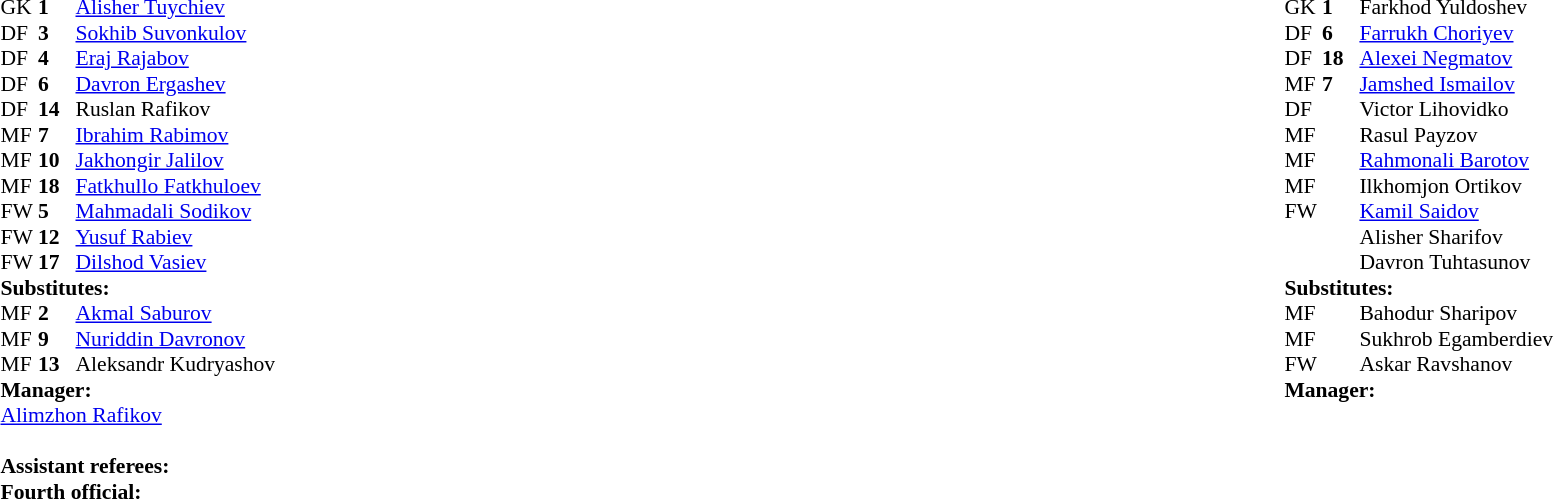<table width="100%">
<tr>
<td valign="top" width="50%"><br><table style="font-size: 90%" cellspacing="0" cellpadding="0">
<tr>
<td colspan="4"></td>
</tr>
<tr>
<th width=25></th>
<th width=25></th>
</tr>
<tr>
<td>GK</td>
<td><strong>1</strong></td>
<td> <a href='#'>Alisher Tuychiev</a></td>
<td></td>
<td></td>
</tr>
<tr>
<td>DF</td>
<td><strong>3</strong></td>
<td> <a href='#'>Sokhib Suvonkulov</a></td>
<td></td>
<td></td>
</tr>
<tr>
<td>DF</td>
<td><strong>4</strong></td>
<td> <a href='#'>Eraj Rajabov</a></td>
<td></td>
<td></td>
</tr>
<tr>
<td>DF</td>
<td><strong>6</strong></td>
<td> <a href='#'>Davron Ergashev</a></td>
<td></td>
<td></td>
</tr>
<tr>
<td>DF</td>
<td><strong>14</strong></td>
<td> Ruslan Rafikov</td>
<td></td>
<td></td>
</tr>
<tr>
<td>MF</td>
<td><strong>7</strong></td>
<td> <a href='#'>Ibrahim Rabimov</a></td>
<td></td>
<td></td>
</tr>
<tr>
<td>MF</td>
<td><strong>10</strong></td>
<td> <a href='#'>Jakhongir Jalilov</a></td>
<td></td>
<td></td>
</tr>
<tr>
<td>MF</td>
<td><strong>18</strong></td>
<td> <a href='#'>Fatkhullo Fatkhuloev</a></td>
<td></td>
<td></td>
</tr>
<tr>
<td>FW</td>
<td><strong>5</strong></td>
<td> <a href='#'>Mahmadali Sodikov</a></td>
<td></td>
<td></td>
</tr>
<tr>
<td>FW</td>
<td><strong>12</strong></td>
<td> <a href='#'>Yusuf Rabiev</a></td>
<td></td>
<td></td>
</tr>
<tr>
<td>FW</td>
<td><strong>17</strong></td>
<td> <a href='#'>Dilshod Vasiev</a></td>
<td></td>
<td></td>
</tr>
<tr>
<td colspan=3><strong>Substitutes:</strong></td>
</tr>
<tr>
<td>MF</td>
<td><strong>2</strong></td>
<td> <a href='#'>Akmal Saburov</a></td>
<td></td>
<td></td>
</tr>
<tr>
<td>MF</td>
<td><strong>9</strong></td>
<td> <a href='#'>Nuriddin Davronov</a></td>
<td></td>
<td></td>
</tr>
<tr>
<td>MF</td>
<td><strong>13</strong></td>
<td> Aleksandr Kudryashov</td>
<td></td>
<td></td>
</tr>
<tr>
<td colspan=3><strong>Manager:</strong></td>
</tr>
<tr>
<td colspan=4> <a href='#'>Alimzhon Rafikov</a><br><br><strong>Assistant referees:</strong>
<br><strong>Fourth official:</strong></td>
</tr>
</table>
</td>
<td valign="top"></td>
<td valign="top" width="50%"><br><table style="font-size: 90%" cellspacing="0" cellpadding="0" align=center>
<tr>
<td colspan="4"></td>
</tr>
<tr>
<th width=25></th>
<th width=25></th>
</tr>
<tr>
<td>GK</td>
<td><strong>1</strong></td>
<td> Farkhod Yuldoshev</td>
<td></td>
<td></td>
</tr>
<tr>
<td>DF</td>
<td><strong>6</strong></td>
<td> <a href='#'>Farrukh Choriyev</a></td>
<td></td>
<td></td>
</tr>
<tr>
<td>DF</td>
<td><strong>18</strong></td>
<td> <a href='#'>Alexei Negmatov</a></td>
<td></td>
<td></td>
</tr>
<tr>
<td>MF</td>
<td><strong>7</strong></td>
<td> <a href='#'>Jamshed Ismailov</a></td>
<td></td>
<td></td>
</tr>
<tr>
<td>DF</td>
<td><strong> </strong></td>
<td> Victor Lihovidko</td>
<td></td>
</tr>
<tr>
<td>MF</td>
<td><strong> </strong></td>
<td> Rasul Payzov</td>
<td></td>
<td></td>
</tr>
<tr>
<td>MF</td>
<td><strong> </strong></td>
<td> <a href='#'>Rahmonali Barotov</a></td>
<td></td>
<td></td>
</tr>
<tr>
<td>MF</td>
<td><strong> </strong></td>
<td> Ilkhomjon Ortikov</td>
<td></td>
<td></td>
</tr>
<tr>
<td>FW</td>
<td><strong> </strong></td>
<td> <a href='#'>Kamil Saidov</a></td>
<td></td>
<td></td>
</tr>
<tr>
<td></td>
<td><strong> </strong></td>
<td> Alisher Sharifov</td>
<td></td>
</tr>
<tr>
<td></td>
<td><strong> </strong></td>
<td> Davron Tuhtasunov</td>
<td></td>
<td></td>
</tr>
<tr>
<td colspan=3><strong>Substitutes:</strong></td>
</tr>
<tr>
<td>MF</td>
<td><strong> </strong></td>
<td> Bahodur Sharipov</td>
<td></td>
<td></td>
</tr>
<tr>
<td>MF</td>
<td><strong> </strong></td>
<td> Sukhrob Egamberdiev</td>
<td></td>
<td></td>
</tr>
<tr>
<td>FW</td>
<td><strong> </strong></td>
<td> Askar Ravshanov</td>
<td></td>
<td></td>
</tr>
<tr>
<td colspan=3><strong>Manager:</strong></td>
</tr>
<tr>
<td colspan=4></td>
</tr>
<tr>
</tr>
</table>
</td>
</tr>
</table>
